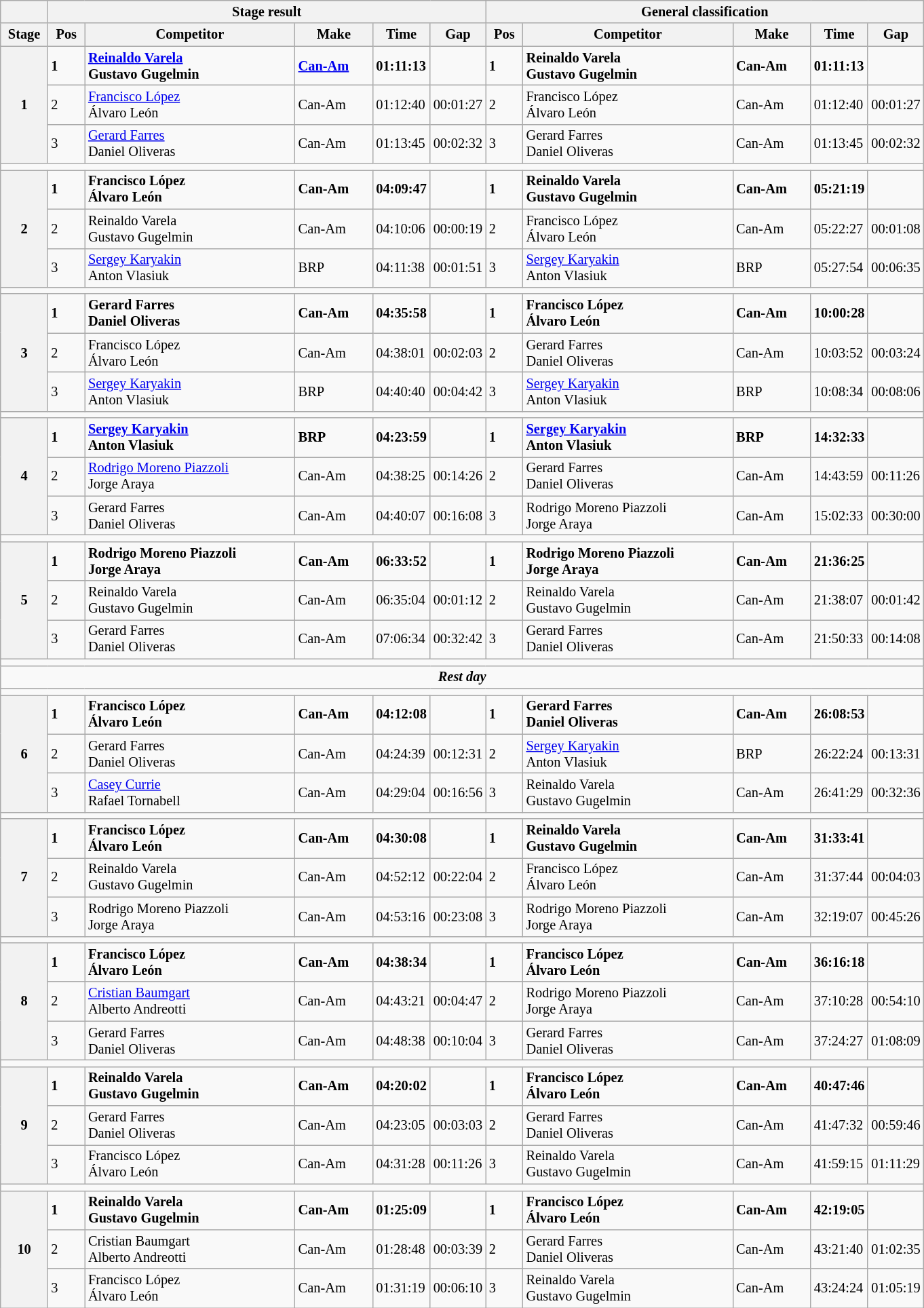<table class="wikitable" style="font-size:85%;">
<tr>
<th></th>
<th colspan=5>Stage result</th>
<th colspan=5>General classification</th>
</tr>
<tr>
<th width="40px">Stage</th>
<th width="30px">Pos</th>
<th width="200px">Competitor</th>
<th width="70px">Make</th>
<th width="40px">Time</th>
<th width="40px">Gap</th>
<th width="30px">Pos</th>
<th width="200px">Competitor</th>
<th width="70px">Make</th>
<th width="40px">Time</th>
<th width="40px">Gap</th>
</tr>
<tr>
<th rowspan=3>1</th>
<td><strong>1</strong></td>
<td><strong> <a href='#'>Reinaldo Varela</a><br> Gustavo Gugelmin</strong></td>
<td><strong><a href='#'>Can-Am</a></strong></td>
<td><strong>01:11:13</strong></td>
<td></td>
<td><strong>1</strong></td>
<td><strong> Reinaldo Varela<br> Gustavo Gugelmin</strong></td>
<td><strong>Can-Am</strong></td>
<td><strong>01:11:13</strong></td>
<td></td>
</tr>
<tr>
<td>2</td>
<td> <a href='#'>Francisco López</a><br> Álvaro León</td>
<td>Can-Am</td>
<td>01:12:40</td>
<td>00:01:27</td>
<td>2</td>
<td> Francisco López<br> Álvaro León</td>
<td>Can-Am</td>
<td>01:12:40</td>
<td>00:01:27</td>
</tr>
<tr>
<td>3</td>
<td> <a href='#'>Gerard Farres</a><br> Daniel Oliveras</td>
<td>Can-Am</td>
<td>01:13:45</td>
<td>00:02:32</td>
<td>3</td>
<td> Gerard Farres<br> Daniel Oliveras</td>
<td>Can-Am</td>
<td>01:13:45</td>
<td>00:02:32</td>
</tr>
<tr>
<td colspan=11></td>
</tr>
<tr>
<th rowspan=3>2</th>
<td><strong>1</strong></td>
<td><strong> Francisco López<br> Álvaro León</strong></td>
<td><strong>Can-Am</strong></td>
<td><strong>04:09:47</strong></td>
<td></td>
<td><strong>1</strong></td>
<td><strong> Reinaldo Varela<br> Gustavo Gugelmin</strong></td>
<td><strong>Can-Am</strong></td>
<td><strong>05:21:19</strong></td>
<td></td>
</tr>
<tr>
<td>2</td>
<td> Reinaldo Varela<br> Gustavo Gugelmin</td>
<td>Can-Am</td>
<td>04:10:06</td>
<td>00:00:19</td>
<td>2</td>
<td> Francisco López<br> Álvaro León</td>
<td>Can-Am</td>
<td>05:22:27</td>
<td>00:01:08</td>
</tr>
<tr>
<td>3</td>
<td> <a href='#'>Sergey Karyakin</a><br> Anton Vlasiuk</td>
<td>BRP</td>
<td>04:11:38</td>
<td>00:01:51</td>
<td>3</td>
<td> <a href='#'>Sergey Karyakin</a><br> Anton Vlasiuk</td>
<td>BRP</td>
<td>05:27:54</td>
<td>00:06:35</td>
</tr>
<tr>
<td colspan=11></td>
</tr>
<tr>
<th rowspan=3>3</th>
<td><strong>1</strong></td>
<td><strong> Gerard Farres<br> Daniel Oliveras</strong></td>
<td><strong>Can-Am</strong></td>
<td><strong>04:35:58</strong></td>
<td></td>
<td><strong>1</strong></td>
<td><strong> Francisco López<br> Álvaro León</strong></td>
<td><strong>Can-Am</strong></td>
<td><strong>10:00:28</strong></td>
<td></td>
</tr>
<tr>
<td>2</td>
<td> Francisco López<br> Álvaro León</td>
<td>Can-Am</td>
<td>04:38:01</td>
<td>00:02:03</td>
<td>2</td>
<td> Gerard Farres<br> Daniel Oliveras</td>
<td>Can-Am</td>
<td>10:03:52</td>
<td>00:03:24</td>
</tr>
<tr>
<td>3</td>
<td> <a href='#'>Sergey Karyakin</a><br> Anton Vlasiuk</td>
<td>BRP</td>
<td>04:40:40</td>
<td>00:04:42</td>
<td>3</td>
<td> <a href='#'>Sergey Karyakin</a><br> Anton Vlasiuk</td>
<td>BRP</td>
<td>10:08:34</td>
<td>00:08:06</td>
</tr>
<tr>
<td colspan=11></td>
</tr>
<tr>
<th rowspan=3>4</th>
<td><strong>1</strong></td>
<td><strong> <a href='#'>Sergey Karyakin</a><br> Anton Vlasiuk</strong></td>
<td><strong>BRP</strong></td>
<td><strong>04:23:59</strong></td>
<td></td>
<td><strong>1</strong></td>
<td><strong> <a href='#'>Sergey Karyakin</a><br> Anton Vlasiuk</strong></td>
<td><strong>BRP</strong></td>
<td><strong>14:32:33</strong></td>
<td></td>
</tr>
<tr>
<td>2</td>
<td> <a href='#'>Rodrigo Moreno Piazzoli</a><br> Jorge Araya</td>
<td>Can-Am</td>
<td>04:38:25</td>
<td>00:14:26</td>
<td>2</td>
<td> Gerard Farres<br> Daniel Oliveras</td>
<td>Can-Am</td>
<td>14:43:59</td>
<td>00:11:26</td>
</tr>
<tr>
<td>3</td>
<td> Gerard Farres<br> Daniel Oliveras</td>
<td>Can-Am</td>
<td>04:40:07</td>
<td>00:16:08</td>
<td>3</td>
<td> Rodrigo Moreno Piazzoli<br> Jorge Araya</td>
<td>Can-Am</td>
<td>15:02:33</td>
<td>00:30:00</td>
</tr>
<tr>
<td colspan=11></td>
</tr>
<tr>
<th rowspan=3>5</th>
<td><strong>1</strong></td>
<td><strong> Rodrigo Moreno Piazzoli<br> Jorge Araya</strong></td>
<td><strong>Can-Am</strong></td>
<td><strong>06:33:52</strong></td>
<td></td>
<td><strong>1</strong></td>
<td><strong> Rodrigo Moreno Piazzoli<br> Jorge Araya</strong></td>
<td><strong>Can-Am</strong></td>
<td><strong>21:36:25</strong></td>
<td></td>
</tr>
<tr>
<td>2</td>
<td> Reinaldo Varela<br> Gustavo Gugelmin</td>
<td>Can-Am</td>
<td>06:35:04</td>
<td>00:01:12</td>
<td>2</td>
<td> Reinaldo Varela<br> Gustavo Gugelmin</td>
<td>Can-Am</td>
<td>21:38:07</td>
<td>00:01:42</td>
</tr>
<tr>
<td>3</td>
<td> Gerard Farres<br> Daniel Oliveras</td>
<td>Can-Am</td>
<td>07:06:34</td>
<td>00:32:42</td>
<td>3</td>
<td> Gerard Farres<br> Daniel Oliveras</td>
<td>Can-Am</td>
<td>21:50:33</td>
<td>00:14:08</td>
</tr>
<tr>
<td colspan=11></td>
</tr>
<tr>
<td colspan=11 style="text-align:center;"><strong><em>Rest day</em></strong></td>
</tr>
<tr>
<td colspan=11></td>
</tr>
<tr>
<th rowspan=3>6</th>
<td><strong>1</strong></td>
<td><strong> Francisco López<br> Álvaro León</strong></td>
<td><strong>Can-Am</strong></td>
<td><strong>04:12:08</strong></td>
<td></td>
<td><strong>1</strong></td>
<td><strong> Gerard Farres<br> Daniel Oliveras</strong></td>
<td><strong>Can-Am</strong></td>
<td><strong>26:08:53</strong></td>
<td></td>
</tr>
<tr>
<td>2</td>
<td> Gerard Farres<br> Daniel Oliveras</td>
<td>Can-Am</td>
<td>04:24:39</td>
<td>00:12:31</td>
<td>2</td>
<td> <a href='#'>Sergey Karyakin</a><br> Anton Vlasiuk</td>
<td>BRP</td>
<td>26:22:24</td>
<td>00:13:31</td>
</tr>
<tr>
<td>3</td>
<td> <a href='#'>Casey Currie</a><br> Rafael Tornabell</td>
<td>Can-Am</td>
<td>04:29:04</td>
<td>00:16:56</td>
<td>3</td>
<td> Reinaldo Varela<br> Gustavo Gugelmin</td>
<td>Can-Am</td>
<td>26:41:29</td>
<td>00:32:36</td>
</tr>
<tr>
<td colspan=11></td>
</tr>
<tr>
<th rowspan=3>7</th>
<td><strong>1</strong></td>
<td><strong> Francisco López<br> Álvaro León</strong></td>
<td><strong>Can-Am</strong></td>
<td><strong>04:30:08</strong></td>
<td></td>
<td><strong>1</strong></td>
<td><strong> Reinaldo Varela<br> Gustavo Gugelmin</strong></td>
<td><strong>Can-Am</strong></td>
<td><strong>31:33:41</strong></td>
<td></td>
</tr>
<tr>
<td>2</td>
<td> Reinaldo Varela<br> Gustavo Gugelmin</td>
<td>Can-Am</td>
<td>04:52:12</td>
<td>00:22:04</td>
<td>2</td>
<td> Francisco López<br> Álvaro León</td>
<td>Can-Am</td>
<td>31:37:44</td>
<td>00:04:03</td>
</tr>
<tr>
<td>3</td>
<td> Rodrigo Moreno Piazzoli<br> Jorge Araya</td>
<td>Can-Am</td>
<td>04:53:16</td>
<td>00:23:08</td>
<td>3</td>
<td> Rodrigo Moreno Piazzoli<br> Jorge Araya</td>
<td>Can-Am</td>
<td>32:19:07</td>
<td>00:45:26</td>
</tr>
<tr>
<td colspan=11></td>
</tr>
<tr>
<th rowspan=3>8</th>
<td><strong>1</strong></td>
<td><strong> Francisco López<br> Álvaro León</strong></td>
<td><strong>Can-Am</strong></td>
<td><strong>04:38:34</strong></td>
<td></td>
<td><strong>1</strong></td>
<td><strong> Francisco López<br> Álvaro León</strong></td>
<td><strong>Can-Am</strong></td>
<td><strong>36:16:18</strong></td>
<td></td>
</tr>
<tr>
<td>2</td>
<td> <a href='#'>Cristian Baumgart</a><br> Alberto Andreotti</td>
<td>Can-Am</td>
<td>04:43:21</td>
<td>00:04:47</td>
<td>2</td>
<td> Rodrigo Moreno Piazzoli<br> Jorge Araya</td>
<td>Can-Am</td>
<td>37:10:28</td>
<td>00:54:10</td>
</tr>
<tr>
<td>3</td>
<td> Gerard Farres<br> Daniel Oliveras</td>
<td>Can-Am</td>
<td>04:48:38</td>
<td>00:10:04</td>
<td>3</td>
<td> Gerard Farres<br> Daniel Oliveras</td>
<td>Can-Am</td>
<td>37:24:27</td>
<td>01:08:09</td>
</tr>
<tr>
<td colspan=11></td>
</tr>
<tr>
<th rowspan=3>9</th>
<td><strong>1</strong></td>
<td><strong> Reinaldo Varela<br> Gustavo Gugelmin</strong></td>
<td><strong>Can-Am</strong></td>
<td><strong>04:20:02</strong></td>
<td></td>
<td><strong>1</strong></td>
<td><strong> Francisco López<br> Álvaro León</strong></td>
<td><strong>Can-Am</strong></td>
<td><strong>40:47:46</strong></td>
<td></td>
</tr>
<tr>
<td>2</td>
<td> Gerard Farres<br> Daniel Oliveras</td>
<td>Can-Am</td>
<td>04:23:05</td>
<td>00:03:03</td>
<td>2</td>
<td> Gerard Farres<br> Daniel Oliveras</td>
<td>Can-Am</td>
<td>41:47:32</td>
<td>00:59:46</td>
</tr>
<tr>
<td>3</td>
<td> Francisco López<br> Álvaro León</td>
<td>Can-Am</td>
<td>04:31:28</td>
<td>00:11:26</td>
<td>3</td>
<td> Reinaldo Varela<br> Gustavo Gugelmin</td>
<td>Can-Am</td>
<td>41:59:15</td>
<td>01:11:29</td>
</tr>
<tr>
<td colspan=11></td>
</tr>
<tr>
<th rowspan=3>10</th>
<td><strong>1</strong></td>
<td><strong> Reinaldo Varela<br> Gustavo Gugelmin</strong></td>
<td><strong>Can-Am</strong></td>
<td><strong>01:25:09</strong></td>
<td></td>
<td><strong>1</strong></td>
<td><strong> Francisco López<br> Álvaro León</strong></td>
<td><strong>Can-Am</strong></td>
<td><strong>42:19:05</strong></td>
<td></td>
</tr>
<tr>
<td>2</td>
<td> Cristian Baumgart<br> Alberto Andreotti</td>
<td>Can-Am</td>
<td>01:28:48</td>
<td>00:03:39</td>
<td>2</td>
<td> Gerard Farres<br> Daniel Oliveras</td>
<td>Can-Am</td>
<td>43:21:40</td>
<td>01:02:35</td>
</tr>
<tr>
<td>3</td>
<td> Francisco López<br> Álvaro León</td>
<td>Can-Am</td>
<td>01:31:19</td>
<td>00:06:10</td>
<td>3</td>
<td> Reinaldo Varela<br> Gustavo Gugelmin</td>
<td>Can-Am</td>
<td>43:24:24</td>
<td>01:05:19</td>
</tr>
</table>
